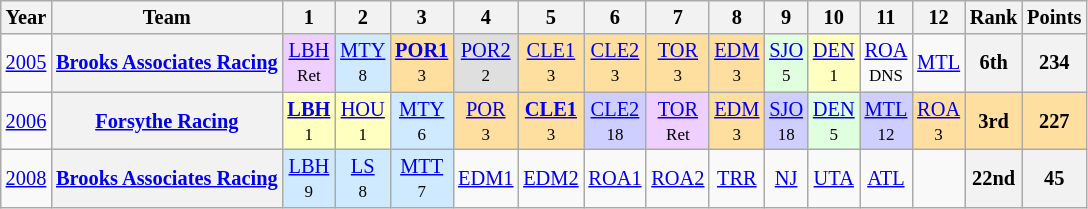<table class="wikitable" style="text-align:center; font-size:85%">
<tr>
<th>Year</th>
<th>Team</th>
<th>1</th>
<th>2</th>
<th>3</th>
<th>4</th>
<th>5</th>
<th>6</th>
<th>7</th>
<th>8</th>
<th>9</th>
<th>10</th>
<th>11</th>
<th>12</th>
<th>Rank</th>
<th>Points</th>
</tr>
<tr>
<td><a href='#'>2005</a></td>
<th nowrap><a href='#'>Brooks Associates Racing</a></th>
<td style="background:#EFCFFF;"><a href='#'>LBH</a><br><small>Ret</small></td>
<td style="background:#CFEAFF;"><a href='#'>MTY</a><br><small>8</small></td>
<td style="background:#FFDF9F;"><strong><a href='#'>POR1</a></strong><br><small>3</small></td>
<td style="background:#DFDFDF;"><a href='#'>POR2</a><br><small>2</small></td>
<td style="background:#FFDF9F;"><a href='#'>CLE1</a><br><small>3</small></td>
<td style="background:#FFDF9F;"><a href='#'>CLE2</a><br><small>3</small></td>
<td style="background:#FFDF9F;"><a href='#'>TOR</a><br><small>3</small></td>
<td style="background:#FFDF9F;"><a href='#'>EDM</a><br><small>3</small></td>
<td style="background:#DFFFDF;"><a href='#'>SJO</a><br><small>5</small></td>
<td style="background:#FFFFBF;"><a href='#'>DEN</a><br><small>1</small></td>
<td><a href='#'>ROA</a><br><small>DNS</small></td>
<td><a href='#'>MTL</a></td>
<th>6th</th>
<th>234</th>
</tr>
<tr>
<td><a href='#'>2006</a></td>
<th nowrap><a href='#'>Forsythe Racing</a></th>
<td style="background:#FFFFBF;"><strong><a href='#'>LBH</a></strong><br><small>1</small></td>
<td style="background:#FFFFBF;"><a href='#'>HOU</a><br><small>1</small></td>
<td style="background:#CFEAFF;"><a href='#'>MTY</a><br><small>6</small></td>
<td style="background:#FFDF9F;"><a href='#'>POR</a><br><small>3</small></td>
<td style="background:#FFDF9F;"><strong><a href='#'>CLE1</a></strong><br><small>3</small></td>
<td style="background:#CFCFFF;"><a href='#'>CLE2</a><br><small>18</small></td>
<td style="background:#EFCFFF;"><a href='#'>TOR</a><br><small>Ret</small></td>
<td style="background:#FFDF9F;"><a href='#'>EDM</a><br><small>3</small></td>
<td style="background:#CFCFFF;"><a href='#'>SJO</a><br><small>18</small></td>
<td style="background:#DFFFDF;"><a href='#'>DEN</a><br><small>5</small></td>
<td style="background:#CFCFFF;"><a href='#'>MTL</a><br><small>12</small></td>
<td style="background:#FFDF9F;"><a href='#'>ROA</a><br><small>3</small></td>
<th style="background:#FFDF9F;">3rd</th>
<th style="background:#FFDF9F;">227</th>
</tr>
<tr>
<td><a href='#'>2008</a></td>
<th nowrap><a href='#'>Brooks Associates Racing</a></th>
<td style="background:#CFEAFF;"><a href='#'>LBH</a><br><small>9</small></td>
<td style="background:#CFEAFF;"><a href='#'>LS</a><br><small>8</small></td>
<td style="background:#CFEAFF;"><a href='#'>MTT</a><br><small>7</small></td>
<td><a href='#'>EDM1</a></td>
<td><a href='#'>EDM2</a></td>
<td><a href='#'>ROA1</a></td>
<td><a href='#'>ROA2</a></td>
<td><a href='#'>TRR</a></td>
<td><a href='#'>NJ</a></td>
<td><a href='#'>UTA</a></td>
<td><a href='#'>ATL</a></td>
<td></td>
<th>22nd</th>
<th>45</th>
</tr>
</table>
